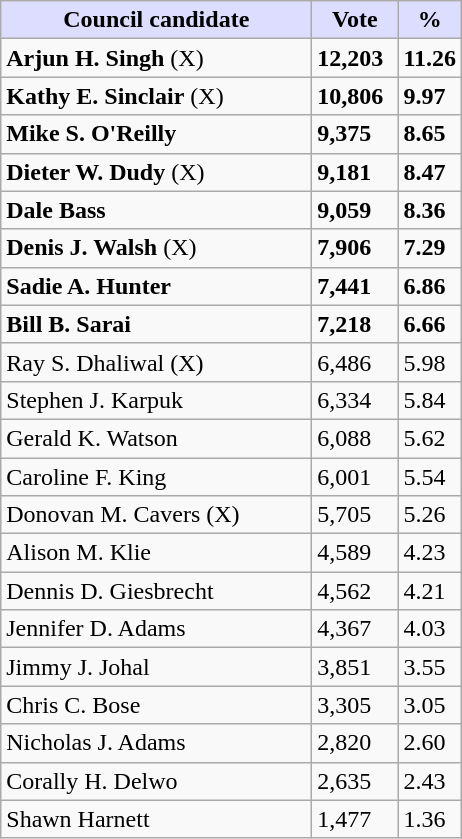<table class="wikitable">
<tr>
<th style="background:#ddf;" width="200px">Council candidate</th>
<th style="background:#ddf;" width="50px">Vote</th>
<th style="background:#ddf;" width="30px">%</th>
</tr>
<tr>
<td><strong>Arjun H. Singh</strong> (X)</td>
<td><strong>12,203</strong></td>
<td><strong>11.26</strong></td>
</tr>
<tr>
<td><strong>Kathy E. Sinclair</strong> (X)</td>
<td><strong>10,806</strong></td>
<td><strong>9.97</strong></td>
</tr>
<tr>
<td><strong>Mike S. O'Reilly</strong></td>
<td><strong>9,375</strong></td>
<td><strong>8.65</strong></td>
</tr>
<tr>
<td><strong>Dieter W. Dudy</strong> (X)</td>
<td><strong>9,181</strong></td>
<td><strong>8.47</strong></td>
</tr>
<tr>
<td><strong>Dale Bass</strong></td>
<td><strong>9,059</strong></td>
<td><strong>8.36</strong></td>
</tr>
<tr>
<td><strong>Denis J. Walsh</strong> (X)</td>
<td><strong>7,906</strong></td>
<td><strong>7.29</strong></td>
</tr>
<tr>
<td><strong>Sadie A. Hunter</strong></td>
<td><strong>7,441</strong></td>
<td><strong>6.86</strong></td>
</tr>
<tr>
<td><strong>Bill B. Sarai</strong></td>
<td><strong>7,218</strong></td>
<td><strong>6.66</strong></td>
</tr>
<tr>
<td>Ray S. Dhaliwal (X)</td>
<td>6,486</td>
<td>5.98</td>
</tr>
<tr>
<td>Stephen J. Karpuk</td>
<td>6,334</td>
<td>5.84</td>
</tr>
<tr>
<td>Gerald K. Watson</td>
<td>6,088</td>
<td>5.62</td>
</tr>
<tr>
<td>Caroline F. King</td>
<td>6,001</td>
<td>5.54</td>
</tr>
<tr>
<td>Donovan M. Cavers (X)</td>
<td>5,705</td>
<td>5.26</td>
</tr>
<tr>
<td>Alison M. Klie</td>
<td>4,589</td>
<td>4.23</td>
</tr>
<tr>
<td>Dennis D. Giesbrecht</td>
<td>4,562</td>
<td>4.21</td>
</tr>
<tr>
<td>Jennifer D. Adams</td>
<td>4,367</td>
<td>4.03</td>
</tr>
<tr>
<td>Jimmy J. Johal</td>
<td>3,851</td>
<td>3.55</td>
</tr>
<tr>
<td>Chris C. Bose</td>
<td>3,305</td>
<td>3.05</td>
</tr>
<tr>
<td>Nicholas J. Adams</td>
<td>2,820</td>
<td>2.60</td>
</tr>
<tr>
<td>Corally H. Delwo</td>
<td>2,635</td>
<td>2.43</td>
</tr>
<tr>
<td>Shawn Harnett</td>
<td>1,477</td>
<td>1.36</td>
</tr>
</table>
